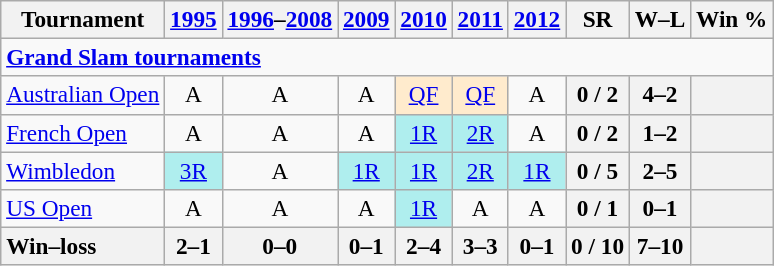<table class=wikitable style=text-align:center;font-size:97%>
<tr>
<th>Tournament</th>
<th><a href='#'>1995</a></th>
<th><a href='#'>1996</a>–<a href='#'>2008</a></th>
<th><a href='#'>2009</a></th>
<th><a href='#'>2010</a></th>
<th><a href='#'>2011</a></th>
<th><a href='#'>2012</a></th>
<th>SR</th>
<th>W–L</th>
<th>Win %</th>
</tr>
<tr>
<td colspan=20 align=left><a href='#'><strong>Grand Slam tournaments</strong></a></td>
</tr>
<tr>
<td align=left><a href='#'>Australian Open</a></td>
<td>A</td>
<td>A</td>
<td>A</td>
<td style=background:#ffebcd><a href='#'>QF</a></td>
<td style=background:#ffebcd><a href='#'>QF</a></td>
<td>A</td>
<th>0 / 2</th>
<th>4–2</th>
<th></th>
</tr>
<tr>
<td align=left><a href='#'>French Open</a></td>
<td>A</td>
<td>A</td>
<td>A</td>
<td style=background:#afeeee><a href='#'>1R</a></td>
<td style=background:#afeeee><a href='#'>2R</a></td>
<td>A</td>
<th>0 / 2</th>
<th>1–2</th>
<th></th>
</tr>
<tr>
<td align=left><a href='#'>Wimbledon</a></td>
<td style=background:#afeeee><a href='#'>3R</a></td>
<td>A</td>
<td style=background:#afeeee><a href='#'>1R</a></td>
<td style=background:#afeeee><a href='#'>1R</a></td>
<td style=background:#afeeee><a href='#'>2R</a></td>
<td style=background:#afeeee><a href='#'>1R</a></td>
<th>0 / 5</th>
<th>2–5</th>
<th></th>
</tr>
<tr>
<td align=left><a href='#'>US Open</a></td>
<td>A</td>
<td>A</td>
<td>A</td>
<td style=background:#afeeee><a href='#'>1R</a></td>
<td>A</td>
<td>A</td>
<th>0 / 1</th>
<th>0–1</th>
<th></th>
</tr>
<tr>
<th style=text-align:left>Win–loss</th>
<th>2–1</th>
<th>0–0</th>
<th>0–1</th>
<th>2–4</th>
<th>3–3</th>
<th>0–1</th>
<th>0 / 10</th>
<th>7–10</th>
<th></th>
</tr>
</table>
